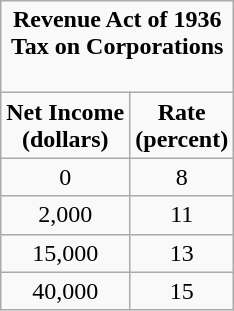<table class="wikitable" style="text-align:center;">
<tr>
<td colspan="4"><strong>Revenue Act of 1936<br>Tax on Corporations</strong><br><br> </td>
</tr>
<tr>
<td><strong>Net Income<br>(dollars)</strong></td>
<td><strong>Rate<br>(percent)</strong></td>
</tr>
<tr>
<td>0</td>
<td>8</td>
</tr>
<tr>
<td>2,000</td>
<td>11</td>
</tr>
<tr>
<td>15,000</td>
<td>13</td>
</tr>
<tr>
<td>40,000</td>
<td>15</td>
</tr>
</table>
